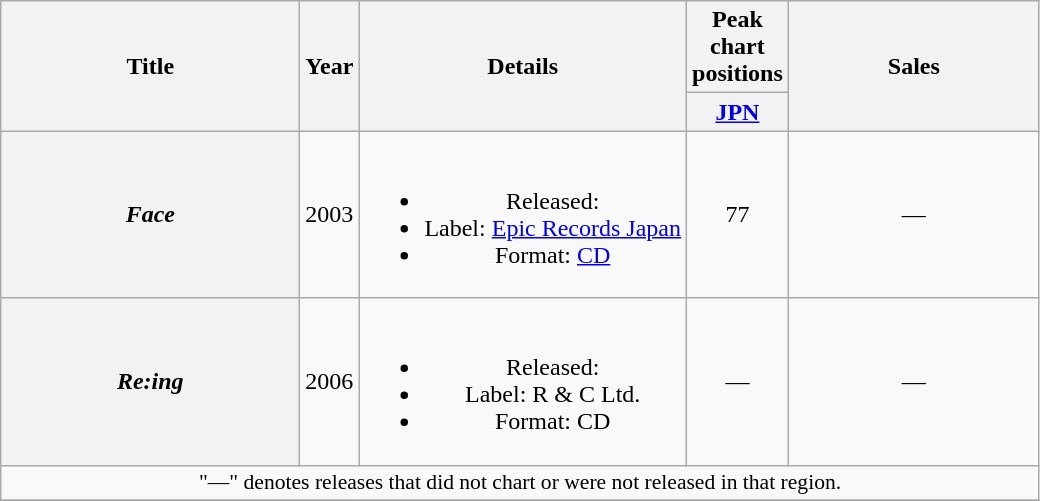<table class="wikitable plainrowheaders" style="text-align:center;">
<tr>
<th rowspan="2" style="width:12em;">Title</th>
<th rowspan="2">Year</th>
<th rowspan="2">Details</th>
<th colspan="1">Peak chart positions</th>
<th rowspan="2" style="width:10em;">Sales</th>
</tr>
<tr>
<th width="30"><a href='#'>JPN</a></th>
</tr>
<tr>
<th scope="row"><em>Face</em></th>
<td>2003</td>
<td><br><ul><li>Released: </li><li>Label: <a href='#'>Epic Records Japan</a></li><li>Format: <a href='#'>CD</a></li></ul></td>
<td>77</td>
<td>—</td>
</tr>
<tr>
<th scope="row"><em>Re:ing</em></th>
<td>2006</td>
<td><br><ul><li>Released: </li><li>Label: R & C Ltd.</li><li>Format: CD</li></ul></td>
<td>—</td>
<td>—</td>
</tr>
<tr>
<td colspan="5" style="font-size:90%;">"—" denotes releases that did not chart or were not released in that region.</td>
</tr>
<tr>
</tr>
</table>
